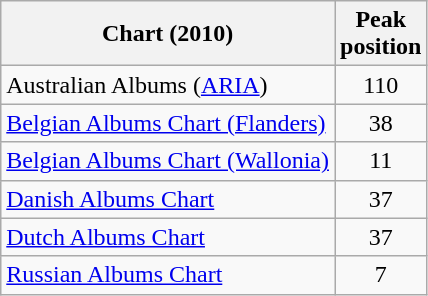<table class="wikitable sortable">
<tr>
<th>Chart (2010)</th>
<th>Peak<br>position</th>
</tr>
<tr>
<td>Australian Albums (<a href='#'>ARIA</a>)</td>
<td align="center">110</td>
</tr>
<tr>
<td><a href='#'>Belgian Albums Chart (Flanders)</a></td>
<td align="center">38</td>
</tr>
<tr>
<td><a href='#'>Belgian Albums Chart (Wallonia)</a></td>
<td align="center">11</td>
</tr>
<tr>
<td><a href='#'>Danish Albums Chart</a></td>
<td align="center">37</td>
</tr>
<tr>
<td><a href='#'>Dutch Albums Chart</a></td>
<td align="center">37</td>
</tr>
<tr>
<td><a href='#'>Russian Albums Chart</a></td>
<td style="text-align:center;">7</td>
</tr>
</table>
